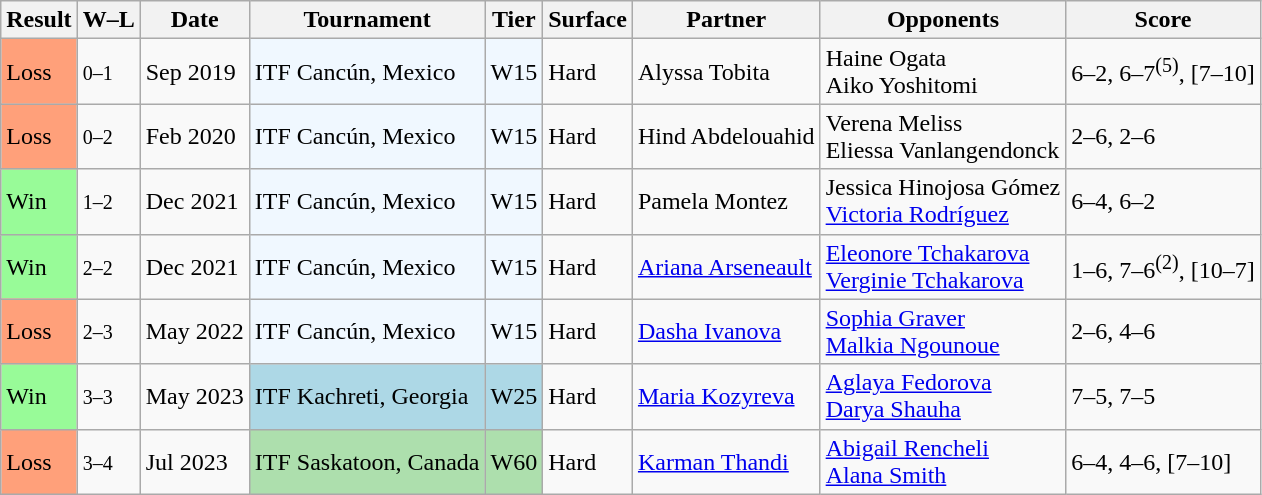<table class="sortable wikitable nowrap">
<tr>
<th>Result</th>
<th class="unsortable">W–L</th>
<th>Date</th>
<th>Tournament</th>
<th>Tier</th>
<th>Surface</th>
<th>Partner</th>
<th>Opponents</th>
<th class="unsortable">Score</th>
</tr>
<tr>
<td style="background:#ffa07a;">Loss</td>
<td><small>0–1</small></td>
<td>Sep 2019</td>
<td style="background:#f0f8ff;">ITF Cancún, Mexico</td>
<td style="background:#f0f8ff;">W15</td>
<td>Hard</td>
<td> Alyssa Tobita</td>
<td> Haine Ogata <br>  Aiko Yoshitomi</td>
<td>6–2, 6–7<sup>(5)</sup>, [7–10]</td>
</tr>
<tr>
<td style="background:#ffa07a;">Loss</td>
<td><small>0–2</small></td>
<td>Feb 2020</td>
<td style="background:#f0f8ff;">ITF Cancún, Mexico</td>
<td style="background:#f0f8ff;">W15</td>
<td>Hard</td>
<td> Hind Abdelouahid</td>
<td> Verena Meliss <br>  Eliessa Vanlangendonck</td>
<td>2–6, 2–6</td>
</tr>
<tr>
<td style="background:#98fb98;">Win</td>
<td><small>1–2</small></td>
<td>Dec 2021</td>
<td style="background:#f0f8ff;">ITF Cancún, Mexico</td>
<td style="background:#f0f8ff;">W15</td>
<td>Hard</td>
<td> Pamela Montez</td>
<td> Jessica Hinojosa Gómez <br>  <a href='#'>Victoria Rodríguez</a></td>
<td>6–4, 6–2</td>
</tr>
<tr>
<td style="background:#98fb98;">Win</td>
<td><small>2–2</small></td>
<td>Dec 2021</td>
<td style="background:#f0f8ff;">ITF Cancún, Mexico</td>
<td style="background:#f0f8ff;">W15</td>
<td>Hard</td>
<td> <a href='#'>Ariana Arseneault</a></td>
<td> <a href='#'>Eleonore Tchakarova</a> <br>  <a href='#'>Verginie Tchakarova</a></td>
<td>1–6, 7–6<sup>(2)</sup>, [10–7]</td>
</tr>
<tr>
<td style="background:#ffa07a;">Loss</td>
<td><small>2–3</small></td>
<td>May 2022</td>
<td style="background:#f0f8ff;">ITF Cancún, Mexico</td>
<td style="background:#f0f8ff;">W15</td>
<td>Hard</td>
<td> <a href='#'>Dasha Ivanova</a></td>
<td> <a href='#'>Sophia Graver</a> <br>  <a href='#'>Malkia Ngounoue</a></td>
<td>2–6, 4–6</td>
</tr>
<tr>
<td style="background:#98fb98;">Win</td>
<td><small>3–3</small></td>
<td>May 2023</td>
<td style="background:lightblue;">ITF Kachreti, Georgia</td>
<td style="background:lightblue;">W25</td>
<td>Hard</td>
<td> <a href='#'>Maria Kozyreva</a></td>
<td> <a href='#'>Aglaya Fedorova</a> <br>  <a href='#'>Darya Shauha</a></td>
<td>7–5, 7–5</td>
</tr>
<tr>
<td style="background:#ffa07a;">Loss</td>
<td><small>3–4</small></td>
<td>Jul 2023</td>
<td style="background:#addfad;">ITF Saskatoon, Canada</td>
<td style="background:#addfad;">W60</td>
<td>Hard</td>
<td> <a href='#'>Karman Thandi</a></td>
<td> <a href='#'>Abigail Rencheli</a> <br>  <a href='#'>Alana Smith</a></td>
<td>6–4, 4–6, [7–10]</td>
</tr>
</table>
